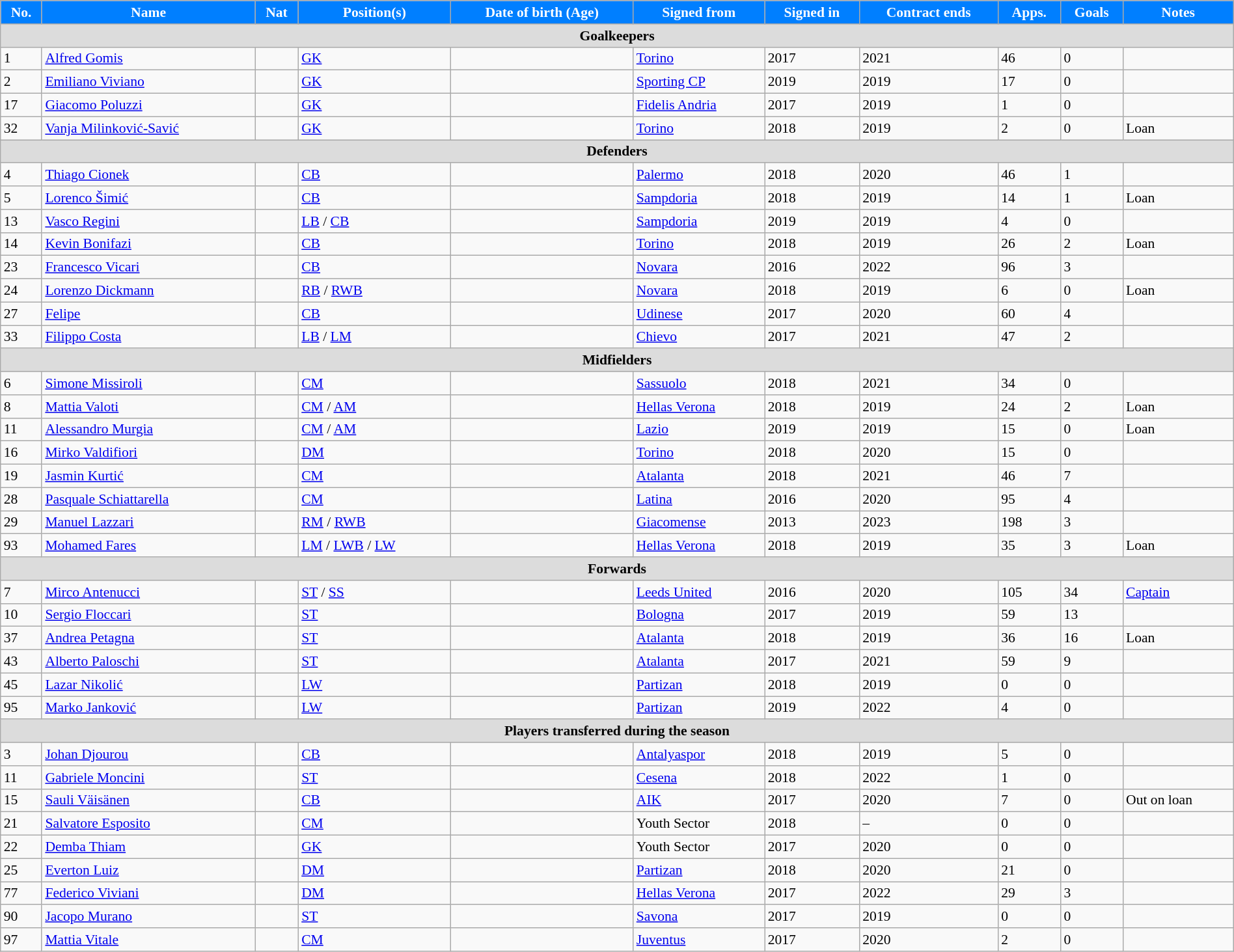<table class="wikitable" style="text-align:left; font-size:90%; width:100%;">
<tr>
<th style="background:#007FFF; color:white; text-align:center;">No.</th>
<th style="background:#007FFF; color:white; text-align:center;">Name</th>
<th style="background:#007FFF; color:white; text-align:center;">Nat</th>
<th style="background:#007FFF; color:white; text-align:center;">Position(s)</th>
<th style="background:#007FFF; color:white; text-align:center;">Date of birth (Age)</th>
<th style="background:#007FFF; color:white; text-align:center;">Signed from</th>
<th style="background:#007FFF; color:white; text-align:center;">Signed in</th>
<th style="background:#007FFF; color:white; text-align:center;">Contract ends</th>
<th style="background:#007FFF; color:white; text-align:center;">Apps.</th>
<th style="background:#007FFF; color:white; text-align:center;">Goals</th>
<th style="background:#007FFF; color:white; text-align:center;">Notes</th>
</tr>
<tr>
<th colspan=11 style="background:#DCDCDC; text-align:center">Goalkeepers</th>
</tr>
<tr>
<td>1</td>
<td><a href='#'>Alfred Gomis</a></td>
<td></td>
<td><a href='#'>GK</a></td>
<td></td>
<td> <a href='#'>Torino</a></td>
<td>2017</td>
<td>2021</td>
<td>46</td>
<td>0</td>
<td></td>
</tr>
<tr>
<td>2</td>
<td><a href='#'>Emiliano Viviano</a></td>
<td></td>
<td><a href='#'>GK</a></td>
<td></td>
<td> <a href='#'>Sporting CP</a></td>
<td>2019</td>
<td>2019</td>
<td>17</td>
<td>0</td>
<td></td>
</tr>
<tr>
<td>17</td>
<td><a href='#'>Giacomo Poluzzi</a></td>
<td></td>
<td><a href='#'>GK</a></td>
<td></td>
<td> <a href='#'>Fidelis Andria</a></td>
<td>2017</td>
<td>2019</td>
<td>1</td>
<td>0</td>
<td></td>
</tr>
<tr>
<td>32</td>
<td><a href='#'>Vanja Milinković-Savić</a></td>
<td></td>
<td><a href='#'>GK</a></td>
<td></td>
<td> <a href='#'>Torino</a></td>
<td>2018</td>
<td>2019</td>
<td>2</td>
<td>0</td>
<td>Loan</td>
</tr>
<tr>
<th colspan=11 style="background:#DCDCDC; text-align:center">Defenders</th>
</tr>
<tr>
<td>4</td>
<td><a href='#'>Thiago Cionek</a></td>
<td></td>
<td><a href='#'>CB</a></td>
<td></td>
<td> <a href='#'>Palermo</a></td>
<td>2018</td>
<td>2020</td>
<td>46</td>
<td>1</td>
<td></td>
</tr>
<tr>
<td>5</td>
<td><a href='#'>Lorenco Šimić</a></td>
<td></td>
<td><a href='#'>CB</a></td>
<td></td>
<td> <a href='#'>Sampdoria</a></td>
<td>2018</td>
<td>2019</td>
<td>14</td>
<td>1</td>
<td>Loan</td>
</tr>
<tr>
<td>13</td>
<td><a href='#'>Vasco Regini</a></td>
<td></td>
<td><a href='#'>LB</a> / <a href='#'>CB</a></td>
<td></td>
<td> <a href='#'>Sampdoria</a></td>
<td>2019</td>
<td>2019</td>
<td>4</td>
<td>0</td>
<td></td>
</tr>
<tr>
<td>14</td>
<td><a href='#'>Kevin Bonifazi</a></td>
<td></td>
<td><a href='#'>CB</a></td>
<td></td>
<td> <a href='#'>Torino</a></td>
<td>2018</td>
<td>2019</td>
<td>26</td>
<td>2</td>
<td>Loan</td>
</tr>
<tr>
<td>23</td>
<td><a href='#'>Francesco Vicari</a></td>
<td></td>
<td><a href='#'>CB</a></td>
<td></td>
<td> <a href='#'>Novara</a></td>
<td>2016</td>
<td>2022</td>
<td>96</td>
<td>3</td>
<td></td>
</tr>
<tr>
<td>24</td>
<td><a href='#'>Lorenzo Dickmann</a></td>
<td></td>
<td><a href='#'>RB</a> / <a href='#'>RWB</a></td>
<td></td>
<td> <a href='#'>Novara</a></td>
<td>2018</td>
<td>2019</td>
<td>6</td>
<td>0</td>
<td>Loan</td>
</tr>
<tr>
<td>27</td>
<td><a href='#'>Felipe</a></td>
<td></td>
<td><a href='#'>CB</a></td>
<td></td>
<td> <a href='#'>Udinese</a></td>
<td>2017</td>
<td>2020</td>
<td>60</td>
<td>4</td>
<td></td>
</tr>
<tr>
<td>33</td>
<td><a href='#'>Filippo Costa</a></td>
<td></td>
<td><a href='#'>LB</a> / <a href='#'>LM</a></td>
<td></td>
<td> <a href='#'>Chievo</a></td>
<td>2017</td>
<td>2021</td>
<td>47</td>
<td>2</td>
<td></td>
</tr>
<tr>
<th colspan=11 style="background:#DCDCDC; text-align:center">Midfielders</th>
</tr>
<tr>
<td>6</td>
<td><a href='#'>Simone Missiroli</a></td>
<td></td>
<td><a href='#'>CM</a></td>
<td></td>
<td> <a href='#'>Sassuolo</a></td>
<td>2018</td>
<td>2021</td>
<td>34</td>
<td>0</td>
<td></td>
</tr>
<tr>
<td>8</td>
<td><a href='#'>Mattia Valoti</a></td>
<td></td>
<td><a href='#'>CM</a> / <a href='#'>AM</a></td>
<td></td>
<td> <a href='#'>Hellas Verona</a></td>
<td>2018</td>
<td>2019</td>
<td>24</td>
<td>2</td>
<td>Loan</td>
</tr>
<tr>
<td>11</td>
<td><a href='#'>Alessandro Murgia</a></td>
<td></td>
<td><a href='#'>CM</a> / <a href='#'>AM</a></td>
<td></td>
<td> <a href='#'>Lazio</a></td>
<td>2019</td>
<td>2019</td>
<td>15</td>
<td>0</td>
<td>Loan</td>
</tr>
<tr>
<td>16</td>
<td><a href='#'>Mirko Valdifiori</a></td>
<td></td>
<td><a href='#'>DM</a></td>
<td></td>
<td> <a href='#'>Torino</a></td>
<td>2018</td>
<td>2020</td>
<td>15</td>
<td>0</td>
<td></td>
</tr>
<tr>
<td>19</td>
<td><a href='#'>Jasmin Kurtić</a></td>
<td></td>
<td><a href='#'>CM</a></td>
<td></td>
<td> <a href='#'>Atalanta</a></td>
<td>2018</td>
<td>2021</td>
<td>46</td>
<td>7</td>
<td></td>
</tr>
<tr>
<td>28</td>
<td><a href='#'>Pasquale Schiattarella</a></td>
<td></td>
<td><a href='#'>CM</a></td>
<td></td>
<td> <a href='#'>Latina</a></td>
<td>2016</td>
<td>2020</td>
<td>95</td>
<td>4</td>
<td></td>
</tr>
<tr>
<td>29</td>
<td><a href='#'>Manuel Lazzari</a></td>
<td></td>
<td><a href='#'>RM</a> / <a href='#'>RWB</a></td>
<td></td>
<td> <a href='#'>Giacomense</a></td>
<td>2013</td>
<td>2023</td>
<td>198</td>
<td>3</td>
<td></td>
</tr>
<tr>
<td>93</td>
<td><a href='#'>Mohamed Fares</a></td>
<td></td>
<td><a href='#'>LM</a> / <a href='#'>LWB</a> / <a href='#'>LW</a></td>
<td></td>
<td> <a href='#'>Hellas Verona</a></td>
<td>2018</td>
<td>2019</td>
<td>35</td>
<td>3</td>
<td>Loan</td>
</tr>
<tr>
<th colspan=11 style="background:#DCDCDC; text-align:center">Forwards</th>
</tr>
<tr>
<td>7</td>
<td><a href='#'>Mirco Antenucci</a></td>
<td></td>
<td><a href='#'>ST</a> / <a href='#'>SS</a></td>
<td></td>
<td> <a href='#'>Leeds United</a></td>
<td>2016</td>
<td>2020</td>
<td>105</td>
<td>34</td>
<td><a href='#'>Captain</a></td>
</tr>
<tr>
<td>10</td>
<td><a href='#'>Sergio Floccari</a></td>
<td></td>
<td><a href='#'>ST</a></td>
<td></td>
<td> <a href='#'>Bologna</a></td>
<td>2017</td>
<td>2019</td>
<td>59</td>
<td>13</td>
<td></td>
</tr>
<tr>
<td>37</td>
<td><a href='#'>Andrea Petagna</a></td>
<td></td>
<td><a href='#'>ST</a></td>
<td></td>
<td> <a href='#'>Atalanta</a></td>
<td>2018</td>
<td>2019</td>
<td>36</td>
<td>16</td>
<td>Loan</td>
</tr>
<tr>
<td>43</td>
<td><a href='#'>Alberto Paloschi</a></td>
<td></td>
<td><a href='#'>ST</a></td>
<td></td>
<td> <a href='#'>Atalanta</a></td>
<td>2017</td>
<td>2021</td>
<td>59</td>
<td>9</td>
<td></td>
</tr>
<tr>
<td>45</td>
<td><a href='#'>Lazar Nikolić</a></td>
<td></td>
<td><a href='#'>LW</a></td>
<td></td>
<td> <a href='#'>Partizan</a></td>
<td>2018</td>
<td>2019</td>
<td>0</td>
<td>0</td>
<td></td>
</tr>
<tr>
<td>95</td>
<td><a href='#'>Marko Janković</a></td>
<td></td>
<td><a href='#'>LW</a></td>
<td></td>
<td> <a href='#'>Partizan</a></td>
<td>2019</td>
<td>2022</td>
<td>4</td>
<td>0</td>
<td></td>
</tr>
<tr>
<th colspan=11 style="background:#DCDCDC; text-align:center;">Players transferred during the season</th>
</tr>
<tr>
<td>3</td>
<td><a href='#'>Johan Djourou</a></td>
<td></td>
<td><a href='#'>CB</a></td>
<td></td>
<td> <a href='#'>Antalyaspor</a></td>
<td>2018</td>
<td>2019</td>
<td>5</td>
<td>0</td>
<td></td>
</tr>
<tr>
<td>11</td>
<td><a href='#'>Gabriele Moncini</a></td>
<td></td>
<td><a href='#'>ST</a></td>
<td></td>
<td> <a href='#'>Cesena</a></td>
<td>2018</td>
<td>2022</td>
<td>1</td>
<td>0</td>
<td></td>
</tr>
<tr>
<td>15</td>
<td><a href='#'>Sauli Väisänen</a></td>
<td></td>
<td><a href='#'>CB</a></td>
<td></td>
<td> <a href='#'>AIK</a></td>
<td>2017</td>
<td>2020</td>
<td>7</td>
<td>0</td>
<td>Out on loan</td>
</tr>
<tr>
<td>21</td>
<td><a href='#'>Salvatore Esposito</a></td>
<td></td>
<td><a href='#'>CM</a></td>
<td></td>
<td> Youth Sector</td>
<td>2018</td>
<td>–</td>
<td>0</td>
<td>0</td>
<td></td>
</tr>
<tr>
<td>22</td>
<td><a href='#'>Demba Thiam</a></td>
<td></td>
<td><a href='#'>GK</a></td>
<td></td>
<td> Youth Sector</td>
<td>2017</td>
<td>2020</td>
<td>0</td>
<td>0</td>
<td></td>
</tr>
<tr>
<td>25</td>
<td><a href='#'>Everton Luiz</a></td>
<td></td>
<td><a href='#'>DM</a></td>
<td></td>
<td> <a href='#'>Partizan</a></td>
<td>2018</td>
<td>2020</td>
<td>21</td>
<td>0</td>
<td></td>
</tr>
<tr>
<td>77</td>
<td><a href='#'>Federico Viviani</a></td>
<td></td>
<td><a href='#'>DM</a></td>
<td></td>
<td> <a href='#'>Hellas Verona</a></td>
<td>2017</td>
<td>2022</td>
<td>29</td>
<td>3</td>
<td></td>
</tr>
<tr>
<td>90</td>
<td><a href='#'>Jacopo Murano</a></td>
<td></td>
<td><a href='#'>ST</a></td>
<td></td>
<td> <a href='#'>Savona</a></td>
<td>2017</td>
<td>2019</td>
<td>0</td>
<td>0</td>
<td></td>
</tr>
<tr>
<td>97</td>
<td><a href='#'>Mattia Vitale</a></td>
<td></td>
<td><a href='#'>CM</a></td>
<td></td>
<td> <a href='#'>Juventus</a></td>
<td>2017</td>
<td>2020</td>
<td>2</td>
<td>0</td>
<td></td>
</tr>
</table>
